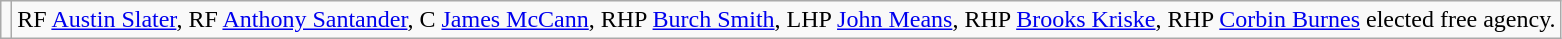<table class="wikitable">
<tr>
<td></td>
<td>RF <a href='#'>Austin Slater</a>, RF <a href='#'>Anthony Santander</a>, C <a href='#'>James McCann</a>, RHP <a href='#'>Burch Smith</a>, LHP <a href='#'>John Means</a>, RHP <a href='#'>Brooks Kriske</a>, RHP <a href='#'>Corbin Burnes</a> elected free agency.</td>
</tr>
</table>
